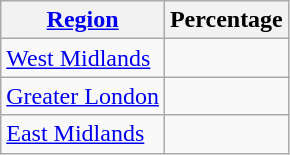<table class="sortable wikitable floatright">
<tr>
<th><a href='#'>Region</a></th>
<th>Percentage</th>
</tr>
<tr>
<td><a href='#'>West Midlands</a></td>
<td></td>
</tr>
<tr>
<td><a href='#'>Greater London</a></td>
<td></td>
</tr>
<tr>
<td><a href='#'>East Midlands</a></td>
<td></td>
</tr>
</table>
